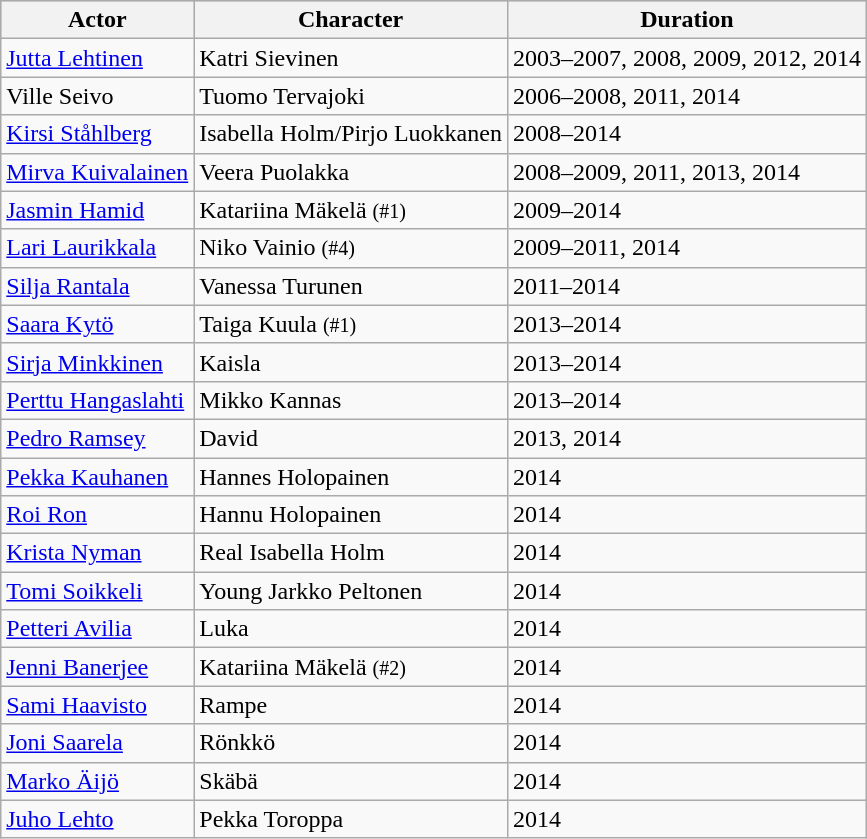<table class="wikitable" sortable>
<tr bgcolor="#CCCCCC">
<th>Actor</th>
<th>Character</th>
<th>Duration</th>
</tr>
<tr>
<td><a href='#'>Jutta Lehtinen</a></td>
<td>Katri Sievinen</td>
<td>2003–2007, 2008, 2009, 2012, 2014</td>
</tr>
<tr>
<td>Ville Seivo</td>
<td>Tuomo Tervajoki</td>
<td>2006–2008, 2011, 2014</td>
</tr>
<tr>
<td><a href='#'>Kirsi Ståhlberg</a></td>
<td>Isabella Holm/Pirjo Luokkanen</td>
<td>2008–2014</td>
</tr>
<tr>
<td><a href='#'>Mirva Kuivalainen</a></td>
<td>Veera Puolakka</td>
<td>2008–2009, 2011, 2013, 2014</td>
</tr>
<tr>
<td><a href='#'>Jasmin Hamid</a></td>
<td>Katariina Mäkelä <small>(#1)</small></td>
<td>2009–2014</td>
</tr>
<tr>
<td><a href='#'>Lari Laurikkala</a></td>
<td>Niko Vainio <small>(#4)</small></td>
<td>2009–2011, 2014</td>
</tr>
<tr>
<td><a href='#'>Silja Rantala</a></td>
<td>Vanessa Turunen</td>
<td>2011–2014</td>
</tr>
<tr>
<td><a href='#'>Saara Kytö</a></td>
<td>Taiga Kuula <small>(#1)</small></td>
<td>2013–2014</td>
</tr>
<tr>
<td><a href='#'>Sirja Minkkinen</a></td>
<td>Kaisla</td>
<td>2013–2014</td>
</tr>
<tr>
<td><a href='#'>Perttu Hangaslahti</a></td>
<td>Mikko Kannas</td>
<td>2013–2014</td>
</tr>
<tr>
<td><a href='#'>Pedro Ramsey</a></td>
<td>David</td>
<td>2013, 2014</td>
</tr>
<tr>
<td><a href='#'>Pekka Kauhanen</a></td>
<td>Hannes Holopainen</td>
<td>2014</td>
</tr>
<tr>
<td><a href='#'>Roi Ron</a></td>
<td>Hannu Holopainen</td>
<td>2014</td>
</tr>
<tr>
<td><a href='#'>Krista Nyman</a></td>
<td>Real Isabella Holm</td>
<td>2014</td>
</tr>
<tr>
<td><a href='#'>Tomi Soikkeli</a></td>
<td>Young Jarkko Peltonen</td>
<td>2014</td>
</tr>
<tr>
<td><a href='#'>Petteri Avilia</a></td>
<td>Luka</td>
<td>2014</td>
</tr>
<tr>
<td><a href='#'>Jenni Banerjee</a></td>
<td>Katariina Mäkelä <small>(#2)</small></td>
<td>2014</td>
</tr>
<tr>
<td><a href='#'>Sami Haavisto</a></td>
<td>Rampe</td>
<td>2014</td>
</tr>
<tr>
<td><a href='#'>Joni Saarela</a></td>
<td>Rönkkö</td>
<td>2014</td>
</tr>
<tr>
<td><a href='#'>Marko Äijö</a></td>
<td>Skäbä</td>
<td>2014</td>
</tr>
<tr>
<td><a href='#'>Juho Lehto</a></td>
<td>Pekka Toroppa</td>
<td>2014</td>
</tr>
</table>
